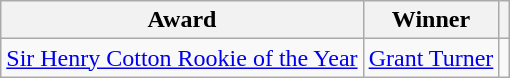<table class="wikitable">
<tr>
<th>Award</th>
<th>Winner</th>
<th></th>
</tr>
<tr>
<td><a href='#'>Sir Henry Cotton Rookie of the Year</a></td>
<td> <a href='#'>Grant Turner</a></td>
<td></td>
</tr>
</table>
